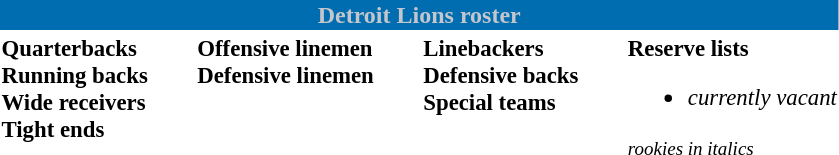<table class="toccolours" style="text-align: left;">
<tr>
<th colspan="7" style="background-color:#006DB0;color:#C3C6CC;text-align:center;">Detroit Lions roster</th>
</tr>
<tr>
<td style="font-size: 95%;" valign="top"><strong>Quarterbacks</strong><br><strong>Running backs</strong><br><strong>Wide receivers</strong><br><strong>Tight ends</strong></td>
<td style="width: 25px;"></td>
<td style="font-size: 95%;" valign="top"><strong>Offensive linemen</strong><br><strong>Defensive linemen</strong></td>
<td style="width: 25px;"></td>
<td style="font-size: 95%;" valign="top"><strong>Linebackers</strong><br><strong>Defensive backs</strong><br><strong>Special teams</strong></td>
<td style="width: 25px;"></td>
<td style="font-size: 95%;" valign="top"><strong>Reserve lists</strong><br><ul><li><em>currently vacant</em></li></ul><small><em>rookies in italics</em></small><br></td>
</tr>
<tr>
</tr>
</table>
